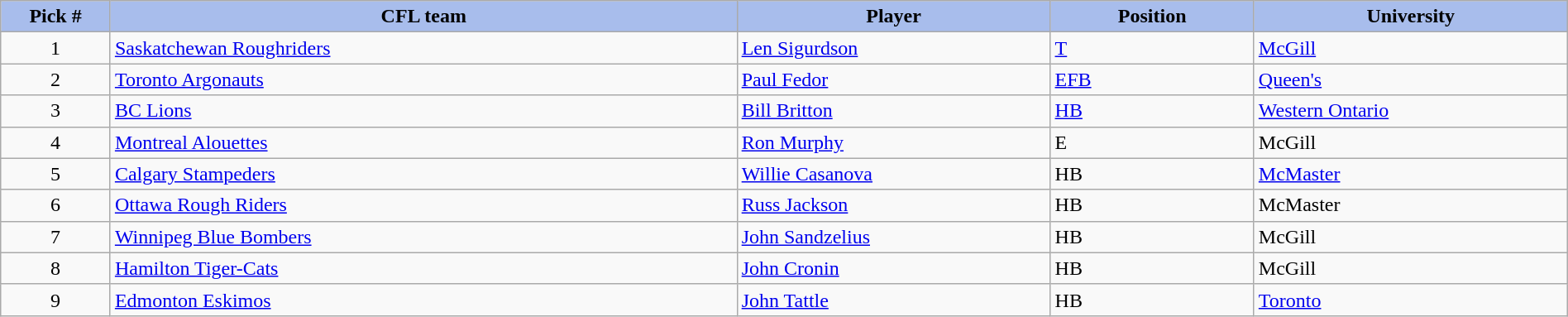<table class="wikitable" style="width: 100%">
<tr>
<th style="background:#A8BDEC;" width=7%>Pick #</th>
<th width=40% style="background:#A8BDEC;">CFL team</th>
<th width=20% style="background:#A8BDEC;">Player</th>
<th width=13% style="background:#A8BDEC;">Position</th>
<th width=20% style="background:#A8BDEC;">University</th>
</tr>
<tr>
<td align=center>1</td>
<td><a href='#'>Saskatchewan Roughriders</a></td>
<td><a href='#'>Len Sigurdson</a></td>
<td><a href='#'>T</a></td>
<td><a href='#'>McGill</a></td>
</tr>
<tr>
<td align=center>2</td>
<td><a href='#'>Toronto Argonauts</a></td>
<td><a href='#'>Paul Fedor</a></td>
<td><a href='#'>E</a><a href='#'>FB</a></td>
<td><a href='#'>Queen's</a></td>
</tr>
<tr>
<td align=center>3</td>
<td><a href='#'>BC Lions</a></td>
<td><a href='#'>Bill Britton</a></td>
<td><a href='#'>HB</a></td>
<td><a href='#'>Western Ontario</a></td>
</tr>
<tr>
<td align=center>4</td>
<td><a href='#'>Montreal Alouettes</a></td>
<td><a href='#'>Ron Murphy</a></td>
<td>E</td>
<td>McGill</td>
</tr>
<tr>
<td align=center>5</td>
<td><a href='#'>Calgary Stampeders</a></td>
<td><a href='#'>Willie Casanova</a></td>
<td>HB</td>
<td><a href='#'>McMaster</a></td>
</tr>
<tr>
<td align=center>6</td>
<td><a href='#'>Ottawa Rough Riders</a></td>
<td><a href='#'>Russ Jackson</a></td>
<td>HB</td>
<td>McMaster</td>
</tr>
<tr>
<td align=center>7</td>
<td><a href='#'>Winnipeg Blue Bombers</a></td>
<td><a href='#'>John Sandzelius</a></td>
<td>HB</td>
<td>McGill</td>
</tr>
<tr>
<td align=center>8</td>
<td><a href='#'>Hamilton Tiger-Cats</a></td>
<td><a href='#'>John Cronin</a></td>
<td>HB</td>
<td>McGill</td>
</tr>
<tr>
<td align=center>9</td>
<td><a href='#'>Edmonton Eskimos</a></td>
<td><a href='#'>John Tattle</a></td>
<td>HB</td>
<td><a href='#'>Toronto</a></td>
</tr>
</table>
